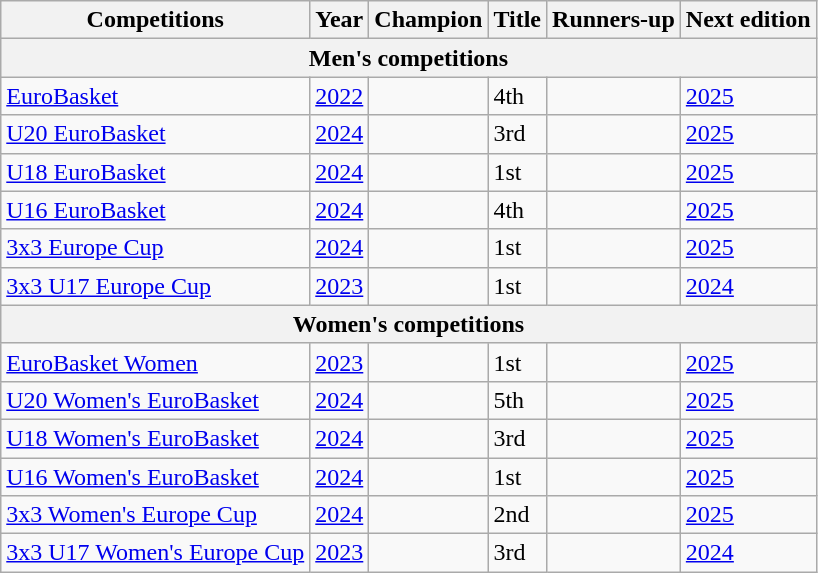<table class="wikitable sortable">
<tr>
<th>Competitions</th>
<th>Year</th>
<th>Champion</th>
<th>Title</th>
<th>Runners-up</th>
<th>Next edition</th>
</tr>
<tr>
<th colspan=6>Men's competitions</th>
</tr>
<tr>
<td><a href='#'>EuroBasket</a></td>
<td><a href='#'>2022</a></td>
<td></td>
<td>4th</td>
<td></td>
<td><a href='#'>2025</a></td>
</tr>
<tr>
<td><a href='#'>U20 EuroBasket</a></td>
<td><a href='#'>2024</a></td>
<td></td>
<td>3rd</td>
<td></td>
<td><a href='#'>2025</a></td>
</tr>
<tr>
<td><a href='#'>U18 EuroBasket</a></td>
<td><a href='#'>2024</a></td>
<td></td>
<td>1st</td>
<td></td>
<td><a href='#'>2025</a></td>
</tr>
<tr>
<td><a href='#'>U16 EuroBasket</a></td>
<td><a href='#'>2024</a></td>
<td></td>
<td>4th</td>
<td></td>
<td><a href='#'>2025</a></td>
</tr>
<tr>
<td><a href='#'>3x3 Europe Cup</a></td>
<td><a href='#'>2024</a></td>
<td></td>
<td>1st</td>
<td></td>
<td><a href='#'>2025</a></td>
</tr>
<tr>
<td><a href='#'>3x3 U17 Europe Cup</a></td>
<td><a href='#'>2023</a></td>
<td></td>
<td>1st</td>
<td></td>
<td><a href='#'>2024</a></td>
</tr>
<tr>
<th colspan=6>Women's competitions</th>
</tr>
<tr>
<td><a href='#'>EuroBasket Women</a></td>
<td><a href='#'>2023</a></td>
<td></td>
<td>1st</td>
<td></td>
<td><a href='#'>2025</a></td>
</tr>
<tr>
<td><a href='#'>U20 Women's EuroBasket</a></td>
<td><a href='#'>2024</a></td>
<td></td>
<td>5th</td>
<td></td>
<td><a href='#'>2025</a></td>
</tr>
<tr>
<td><a href='#'>U18 Women's EuroBasket</a></td>
<td><a href='#'>2024</a></td>
<td></td>
<td>3rd</td>
<td></td>
<td><a href='#'>2025</a></td>
</tr>
<tr>
<td><a href='#'>U16 Women's EuroBasket</a></td>
<td><a href='#'>2024</a></td>
<td></td>
<td>1st</td>
<td></td>
<td><a href='#'>2025</a></td>
</tr>
<tr>
<td><a href='#'>3x3 Women's Europe Cup</a></td>
<td><a href='#'>2024</a></td>
<td></td>
<td>2nd</td>
<td></td>
<td><a href='#'>2025</a></td>
</tr>
<tr>
<td><a href='#'>3x3 U17 Women's Europe Cup</a></td>
<td><a href='#'>2023</a></td>
<td></td>
<td>3rd</td>
<td></td>
<td><a href='#'>2024</a></td>
</tr>
</table>
